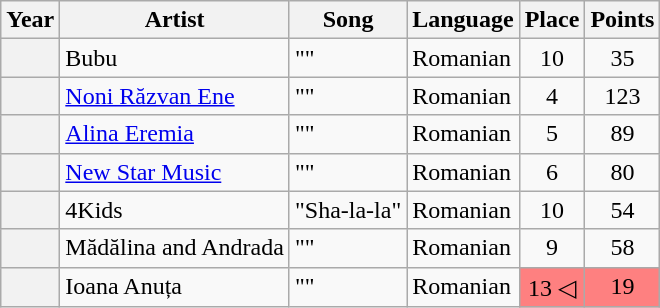<table class="wikitable sortable plainrowheaders">
<tr>
<th scope="col">Year</th>
<th scope="col">Artist</th>
<th scope="col">Song</th>
<th scope="col">Language</th>
<th scope="col" data-sort-type="number">Place</th>
<th scope="col" data-sort-type="number">Points</th>
</tr>
<tr>
<th scope="row" style="text-align:center;"></th>
<td>Bubu</td>
<td>""</td>
<td>Romanian</td>
<td style="text-align:center;">10</td>
<td style="text-align:center;">35</td>
</tr>
<tr>
<th scope="row" style="text-align:center;"></th>
<td><a href='#'>Noni Răzvan Ene</a></td>
<td>""</td>
<td>Romanian</td>
<td style="text-align:center;">4</td>
<td style="text-align:center;">123</td>
</tr>
<tr>
<th scope="row" style="text-align:center;"></th>
<td><a href='#'>Alina Eremia</a></td>
<td>""</td>
<td>Romanian</td>
<td style="text-align:center;">5</td>
<td style="text-align:center;">89</td>
</tr>
<tr>
<th scope="row" style="text-align:center;"></th>
<td><a href='#'>New Star Music</a></td>
<td>""</td>
<td>Romanian</td>
<td style="text-align:center;">6</td>
<td style="text-align:center;">80</td>
</tr>
<tr>
<th scope="row" style="text-align:center;"></th>
<td>4Kids</td>
<td>"Sha-la-la"</td>
<td>Romanian</td>
<td style="text-align:center;">10</td>
<td style="text-align:center;">54</td>
</tr>
<tr>
<th scope="row" style="text-align:center;"></th>
<td>Mădălina and Andrada</td>
<td>""</td>
<td>Romanian</td>
<td style="text-align:center;">9</td>
<td style="text-align:center;">58</td>
</tr>
<tr>
<th scope="row" style="text-align:center;"></th>
<td>Ioana Anuța</td>
<td>""</td>
<td>Romanian</td>
<td style="text-align:center; background-color:#FE8080;">13 ◁</td>
<td style="text-align:center; background-color:#FE8080;">19</td>
</tr>
</table>
